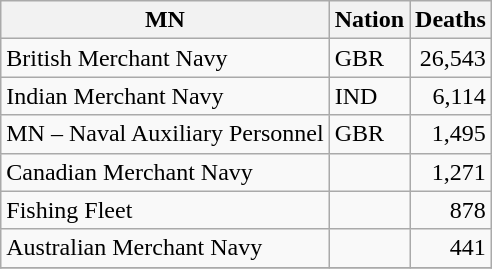<table class="wikitable sortable">
<tr>
<th>MN</th>
<th>Nation</th>
<th>Deaths</th>
</tr>
<tr>
<td>British Merchant Navy</td>
<td> GBR</td>
<td align="right">26,543</td>
</tr>
<tr>
<td>Indian Merchant Navy</td>
<td> IND</td>
<td align="right">6,114</td>
</tr>
<tr>
<td>MN – Naval Auxiliary Personnel</td>
<td> GBR</td>
<td align="right">1,495</td>
</tr>
<tr>
<td>Canadian Merchant Navy</td>
<td></td>
<td align="right">1,271</td>
</tr>
<tr>
<td>Fishing Fleet</td>
<td></td>
<td align="right">878</td>
</tr>
<tr>
<td>Australian Merchant Navy</td>
<td></td>
<td align="right">441</td>
</tr>
<tr>
</tr>
</table>
